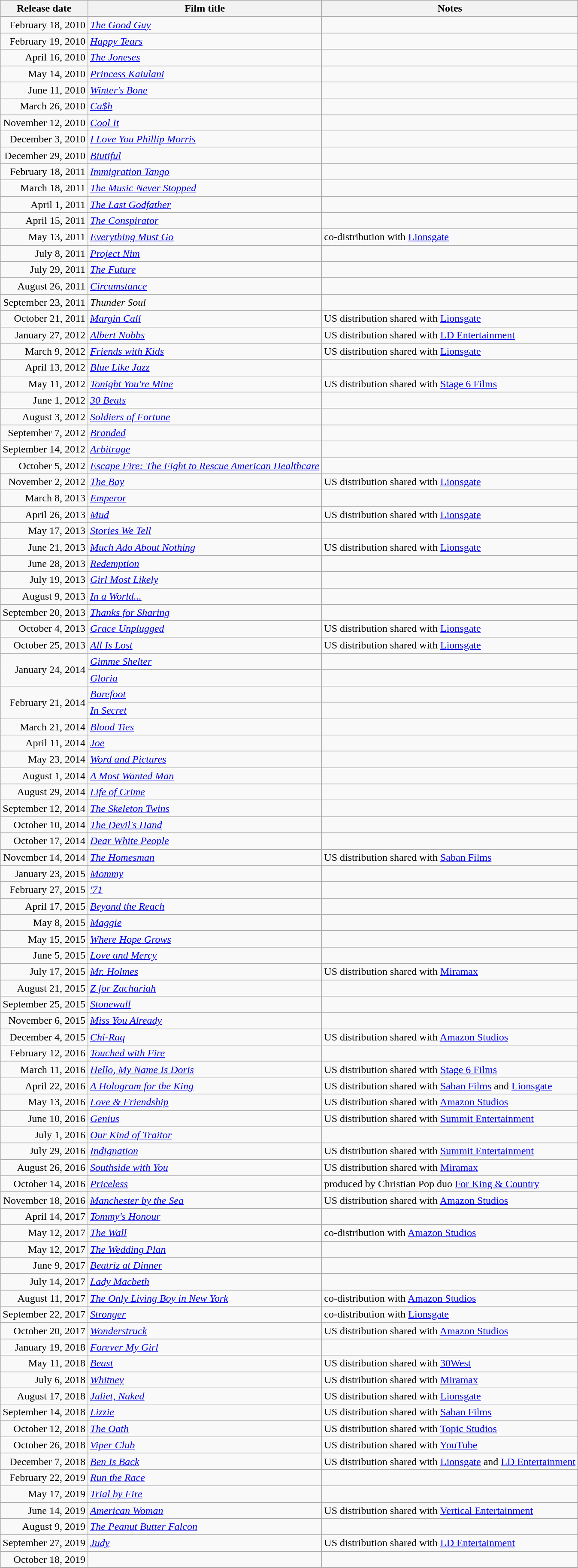<table class="wikitable sortable">
<tr>
<th>Release date</th>
<th>Film title</th>
<th>Notes</th>
</tr>
<tr>
<td style="text-align:right;">February 18, 2010</td>
<td><em><a href='#'>The Good Guy</a></em></td>
<td></td>
</tr>
<tr>
<td style="text-align:right;">February 19, 2010</td>
<td><em><a href='#'>Happy Tears</a></em></td>
<td></td>
</tr>
<tr>
<td style="text-align:right;">April 16, 2010</td>
<td><em><a href='#'>The Joneses</a></em></td>
<td></td>
</tr>
<tr>
<td style="text-align:right;">May 14, 2010</td>
<td><em><a href='#'>Princess Kaiulani</a></em></td>
<td></td>
</tr>
<tr>
<td style="text-align:right;">June 11, 2010</td>
<td><em><a href='#'>Winter's Bone</a></em></td>
<td></td>
</tr>
<tr>
<td style="text-align:right;">March 26, 2010</td>
<td><em><a href='#'>Ca$h</a></em></td>
<td></td>
</tr>
<tr>
<td style="text-align:right;">November 12, 2010</td>
<td><em><a href='#'>Cool It</a></em></td>
<td></td>
</tr>
<tr>
<td style="text-align:right;">December 3, 2010</td>
<td><em><a href='#'>I Love You Phillip Morris</a></em></td>
<td></td>
</tr>
<tr>
<td style="text-align:right;">December 29, 2010</td>
<td><em><a href='#'>Biutiful</a></em></td>
<td></td>
</tr>
<tr>
<td style="text-align:right;">February 18, 2011</td>
<td><em><a href='#'>Immigration Tango</a></em></td>
<td></td>
</tr>
<tr>
<td style="text-align:right;">March 18, 2011</td>
<td><em><a href='#'>The Music Never Stopped</a></em></td>
<td></td>
</tr>
<tr>
<td style="text-align:right;">April 1, 2011</td>
<td><em><a href='#'>The Last Godfather</a></em></td>
<td></td>
</tr>
<tr>
<td style="text-align:right;">April 15, 2011</td>
<td><em><a href='#'>The Conspirator</a></em></td>
<td></td>
</tr>
<tr>
<td style="text-align:right;">May 13, 2011</td>
<td><em><a href='#'>Everything Must Go</a></em></td>
<td>co-distribution with <a href='#'>Lionsgate</a></td>
</tr>
<tr>
<td style="text-align:right;">July 8, 2011</td>
<td><em><a href='#'>Project Nim</a></em></td>
<td></td>
</tr>
<tr>
<td style="text-align:right;">July 29, 2011</td>
<td><em><a href='#'>The Future</a></em></td>
<td></td>
</tr>
<tr>
<td style="text-align:right;">August 26, 2011</td>
<td><em><a href='#'>Circumstance</a></em></td>
<td></td>
</tr>
<tr>
<td style="text-align:right;">September 23, 2011</td>
<td><em>Thunder Soul</em></td>
<td></td>
</tr>
<tr>
<td style="text-align:right;">October 21, 2011</td>
<td><em><a href='#'>Margin Call</a></em></td>
<td>US distribution shared with <a href='#'>Lionsgate</a></td>
</tr>
<tr>
<td style="text-align:right;">January 27, 2012</td>
<td><em><a href='#'>Albert Nobbs</a></em></td>
<td>US distribution shared with <a href='#'>LD Entertainment</a></td>
</tr>
<tr>
<td style="text-align:right;">March 9, 2012</td>
<td><em><a href='#'>Friends with Kids</a></em></td>
<td>US distribution shared with <a href='#'>Lionsgate</a></td>
</tr>
<tr>
<td style="text-align:right;">April 13, 2012</td>
<td><em><a href='#'>Blue Like Jazz</a></em></td>
<td></td>
</tr>
<tr>
<td style="text-align:right;">May 11, 2012</td>
<td><em><a href='#'>Tonight You're Mine</a></em></td>
<td>US distribution shared with <a href='#'>Stage 6 Films</a></td>
</tr>
<tr>
<td style="text-align:right;">June 1, 2012</td>
<td><em><a href='#'>30 Beats</a></em></td>
<td></td>
</tr>
<tr>
<td style="text-align:right;">August 3, 2012</td>
<td><em><a href='#'>Soldiers of Fortune</a></em></td>
<td></td>
</tr>
<tr>
<td style="text-align:right;">September 7, 2012</td>
<td><em><a href='#'>Branded</a></em></td>
<td></td>
</tr>
<tr>
<td style="text-align:right;">September 14, 2012</td>
<td><em><a href='#'>Arbitrage</a></em></td>
<td></td>
</tr>
<tr>
<td style="text-align:right;">October 5, 2012</td>
<td><em><a href='#'>Escape Fire: The Fight to Rescue American Healthcare</a></em></td>
<td></td>
</tr>
<tr>
<td style="text-align:right;">November 2, 2012</td>
<td><em><a href='#'>The Bay</a></em></td>
<td>US distribution shared with <a href='#'>Lionsgate</a></td>
</tr>
<tr>
<td style="text-align:right;">March 8, 2013</td>
<td><em><a href='#'>Emperor</a></em></td>
<td></td>
</tr>
<tr>
<td style="text-align:right;">April 26, 2013</td>
<td><em><a href='#'>Mud</a></em></td>
<td>US distribution shared with <a href='#'>Lionsgate</a></td>
</tr>
<tr>
<td style="text-align:right;">May 17, 2013</td>
<td><em><a href='#'>Stories We Tell</a></em></td>
<td></td>
</tr>
<tr>
<td style="text-align:right;">June 21, 2013</td>
<td><em><a href='#'>Much Ado About Nothing</a></em></td>
<td>US distribution shared with <a href='#'>Lionsgate</a></td>
</tr>
<tr>
<td style="text-align:right;">June 28, 2013</td>
<td><em><a href='#'>Redemption</a></em></td>
<td></td>
</tr>
<tr>
<td style="text-align:right;">July 19, 2013</td>
<td><em><a href='#'>Girl Most Likely</a></em></td>
<td></td>
</tr>
<tr>
<td style="text-align:right;">August 9, 2013</td>
<td><em><a href='#'>In a World...</a></em></td>
<td></td>
</tr>
<tr>
<td style="text-align:right;">September 20, 2013</td>
<td><em><a href='#'>Thanks for Sharing</a></em></td>
<td></td>
</tr>
<tr>
<td style="text-align:right;">October 4, 2013</td>
<td><em><a href='#'>Grace Unplugged</a></em></td>
<td>US distribution shared with <a href='#'>Lionsgate</a></td>
</tr>
<tr>
<td style="text-align:right;">October 25, 2013</td>
<td><em><a href='#'>All Is Lost</a></em></td>
<td>US distribution shared with <a href='#'>Lionsgate</a></td>
</tr>
<tr>
<td style="text-align:right;" rowspan="2">January 24, 2014</td>
<td><em><a href='#'>Gimme Shelter</a></em></td>
<td></td>
</tr>
<tr>
<td><em><a href='#'>Gloria</a></em></td>
<td></td>
</tr>
<tr>
<td style="text-align:right;" rowspan="2">February 21, 2014</td>
<td><em><a href='#'>Barefoot</a></em></td>
<td></td>
</tr>
<tr>
<td><em><a href='#'>In Secret</a></em></td>
<td></td>
</tr>
<tr>
<td style="text-align:right;">March 21, 2014</td>
<td><em><a href='#'>Blood Ties</a></em></td>
<td></td>
</tr>
<tr>
<td style="text-align:right;">April 11, 2014</td>
<td><em><a href='#'>Joe</a></em></td>
<td></td>
</tr>
<tr>
<td style="text-align:right;">May 23, 2014</td>
<td><em><a href='#'>Word and Pictures</a></em></td>
<td></td>
</tr>
<tr>
<td style="text-align:right;">August 1, 2014</td>
<td><em><a href='#'>A Most Wanted Man</a></em></td>
<td></td>
</tr>
<tr>
<td style="text-align:right;">August 29, 2014</td>
<td><em><a href='#'>Life of Crime</a></em></td>
<td></td>
</tr>
<tr>
<td style="text-align:right;">September 12, 2014</td>
<td><em><a href='#'>The Skeleton Twins</a></em></td>
<td></td>
</tr>
<tr>
<td style="text-align:right;">October 10, 2014</td>
<td><em><a href='#'>The Devil's Hand</a></em></td>
<td></td>
</tr>
<tr>
<td style="text-align:right;">October 17, 2014</td>
<td><em><a href='#'>Dear White People</a></em></td>
<td></td>
</tr>
<tr>
<td style="text-align:right;">November 14, 2014</td>
<td><em><a href='#'>The Homesman</a></em></td>
<td>US distribution shared with <a href='#'>Saban Films</a></td>
</tr>
<tr>
<td style="text-align:right;">January 23, 2015</td>
<td><em><a href='#'>Mommy</a></em></td>
<td></td>
</tr>
<tr>
<td style="text-align:right;">February 27, 2015</td>
<td><em><a href='#'>'71</a></em></td>
<td></td>
</tr>
<tr>
<td style="text-align:right;">April 17, 2015</td>
<td><em><a href='#'>Beyond the Reach</a></em></td>
<td></td>
</tr>
<tr>
<td style="text-align:right;">May 8, 2015</td>
<td><em><a href='#'>Maggie</a></em></td>
<td></td>
</tr>
<tr>
<td style="text-align:right;">May 15, 2015</td>
<td><em><a href='#'>Where Hope Grows</a></em></td>
<td></td>
</tr>
<tr>
<td style="text-align:right;">June 5, 2015</td>
<td><em><a href='#'>Love and Mercy</a></em></td>
<td></td>
</tr>
<tr>
<td style="text-align:right;">July 17, 2015</td>
<td><em><a href='#'>Mr. Holmes</a></em></td>
<td>US distribution shared with <a href='#'>Miramax</a></td>
</tr>
<tr>
<td style="text-align:right;">August 21, 2015</td>
<td><em><a href='#'>Z for Zachariah</a></em></td>
<td></td>
</tr>
<tr>
<td style="text-align:right;">September 25, 2015</td>
<td><em><a href='#'>Stonewall</a></em></td>
<td></td>
</tr>
<tr>
<td style="text-align:right;">November 6, 2015</td>
<td><em><a href='#'>Miss You Already</a></em></td>
<td></td>
</tr>
<tr>
<td style="text-align:right;">December 4, 2015</td>
<td><em><a href='#'>Chi-Raq</a></em></td>
<td>US distribution shared with <a href='#'>Amazon Studios</a></td>
</tr>
<tr>
<td style="text-align:right;">February 12, 2016</td>
<td><em><a href='#'>Touched with Fire</a></em></td>
<td></td>
</tr>
<tr>
<td style="text-align:right;">March 11, 2016</td>
<td><em><a href='#'>Hello, My Name Is Doris</a></em></td>
<td>US distribution shared with <a href='#'>Stage 6 Films</a></td>
</tr>
<tr>
<td style="text-align:right;">April 22, 2016</td>
<td><em><a href='#'>A Hologram for the King</a></em></td>
<td>US distribution shared with <a href='#'>Saban Films</a> and <a href='#'>Lionsgate</a></td>
</tr>
<tr>
<td style="text-align:right;">May 13, 2016</td>
<td><em><a href='#'>Love & Friendship</a></em></td>
<td>US distribution shared with <a href='#'>Amazon Studios</a></td>
</tr>
<tr>
<td style="text-align:right;">June 10, 2016</td>
<td><em><a href='#'>Genius</a></em></td>
<td>US distribution shared with <a href='#'>Summit Entertainment</a></td>
</tr>
<tr>
<td style="text-align:right;">July 1, 2016</td>
<td><em><a href='#'>Our Kind of Traitor</a></em></td>
<td></td>
</tr>
<tr>
<td style="text-align:right;">July 29, 2016</td>
<td><em><a href='#'>Indignation</a></em></td>
<td>US distribution shared with <a href='#'>Summit Entertainment</a></td>
</tr>
<tr>
<td style="text-align:right;">August 26, 2016</td>
<td><em><a href='#'>Southside with You</a></em></td>
<td>US distribution shared with <a href='#'>Miramax</a></td>
</tr>
<tr>
<td style="text-align:right;">October 14, 2016</td>
<td><em><a href='#'>Priceless</a></em></td>
<td>produced by Christian Pop duo <a href='#'>For King & Country</a></td>
</tr>
<tr>
<td style="text-align:right;">November 18, 2016</td>
<td><em><a href='#'>Manchester by the Sea</a></em></td>
<td>US distribution shared with <a href='#'>Amazon Studios</a></td>
</tr>
<tr>
<td style="text-align:right;">April 14, 2017</td>
<td><em><a href='#'>Tommy's Honour</a></em></td>
<td></td>
</tr>
<tr>
<td style="text-align:right;">May 12, 2017</td>
<td><em><a href='#'>The Wall</a></em></td>
<td>co-distribution with <a href='#'>Amazon Studios</a></td>
</tr>
<tr>
<td style="text-align:right;">May 12, 2017</td>
<td><em><a href='#'>The Wedding Plan</a></em></td>
<td></td>
</tr>
<tr>
<td style="text-align:right;">June 9, 2017</td>
<td><em><a href='#'>Beatriz at Dinner</a></em></td>
<td></td>
</tr>
<tr>
<td style="text-align:right;">July 14, 2017</td>
<td><em><a href='#'>Lady Macbeth</a></em></td>
<td></td>
</tr>
<tr>
<td style="text-align:right;">August 11, 2017</td>
<td><em><a href='#'>The Only Living Boy in New York</a></em></td>
<td>co-distribution with <a href='#'>Amazon Studios</a></td>
</tr>
<tr>
<td style="text-align:right;">September 22, 2017</td>
<td><em><a href='#'>Stronger</a></em></td>
<td>co-distribution with <a href='#'>Lionsgate</a></td>
</tr>
<tr>
<td style="text-align:right;">October 20, 2017</td>
<td><em><a href='#'>Wonderstruck</a></em></td>
<td>US distribution shared with <a href='#'>Amazon Studios</a></td>
</tr>
<tr>
<td style="text-align:right;">January 19, 2018</td>
<td><em><a href='#'>Forever My Girl</a></em></td>
<td></td>
</tr>
<tr>
<td style="text-align:right;">May 11, 2018</td>
<td><em><a href='#'>Beast</a></em></td>
<td>US distribution shared with <a href='#'>30West</a></td>
</tr>
<tr>
<td style="text-align:right;">July 6, 2018</td>
<td><em><a href='#'>Whitney</a></em></td>
<td>US distribution shared with <a href='#'>Miramax</a></td>
</tr>
<tr>
<td style="text-align:right;">August 17, 2018</td>
<td><em><a href='#'>Juliet, Naked</a></em></td>
<td>US distribution shared with <a href='#'>Lionsgate</a></td>
</tr>
<tr>
<td style="text-align:right;">September 14, 2018</td>
<td><em><a href='#'>Lizzie</a></em></td>
<td>US distribution shared with <a href='#'>Saban Films</a></td>
</tr>
<tr>
<td style="text-align:right;">October 12, 2018</td>
<td><em><a href='#'>The Oath</a></em></td>
<td>US distribution shared with <a href='#'>Topic Studios</a></td>
</tr>
<tr>
<td style="text-align:right;">October 26, 2018</td>
<td><em><a href='#'>Viper Club</a></em></td>
<td>US distribution shared with <a href='#'>YouTube</a></td>
</tr>
<tr>
<td style="text-align:right;">December 7, 2018</td>
<td><em><a href='#'>Ben Is Back</a></em></td>
<td>US distribution shared with <a href='#'>Lionsgate</a> and <a href='#'>LD Entertainment</a></td>
</tr>
<tr>
<td style="text-align:right;">February 22, 2019</td>
<td><em><a href='#'>Run the Race</a></em></td>
<td></td>
</tr>
<tr>
<td style="text-align:right;">May 17, 2019</td>
<td><em><a href='#'>Trial by Fire</a></em></td>
<td></td>
</tr>
<tr>
<td style="text-align:right;">June 14, 2019</td>
<td><em><a href='#'>American Woman</a></em></td>
<td>US distribution shared with <a href='#'>Vertical Entertainment</a></td>
</tr>
<tr>
<td style="text-align:right;">August 9, 2019</td>
<td><em><a href='#'>The Peanut Butter Falcon</a></em></td>
<td></td>
</tr>
<tr>
<td style="text-align:right;">September 27, 2019</td>
<td><em><a href='#'>Judy</a></em></td>
<td>US distribution shared with <a href='#'>LD Entertainment</a></td>
</tr>
<tr>
<td style="text-align:right;">October 18, 2019</td>
<td><em></em></td>
<td></td>
</tr>
<tr>
</tr>
</table>
